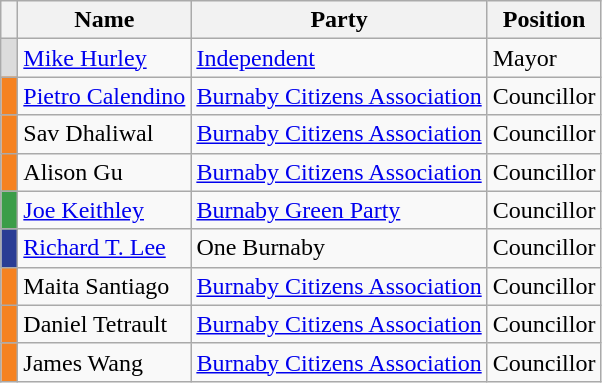<table class="wikitable sortable">
<tr>
<th class="unsortable"></th>
<th>Name</th>
<th>Party</th>
<th>Position</th>
</tr>
<tr>
<td style="background:gainsboro"> </td>
<td><a href='#'>Mike Hurley</a></td>
<td><a href='#'>Independent</a></td>
<td>Mayor</td>
</tr>
<tr>
<td bgcolor=#F58220> </td>
<td><a href='#'>Pietro Calendino</a></td>
<td><a href='#'>Burnaby Citizens Association</a></td>
<td>Councillor</td>
</tr>
<tr>
<td bgcolor=#F58220> </td>
<td>Sav Dhaliwal</td>
<td><a href='#'>Burnaby Citizens Association</a></td>
<td>Councillor</td>
</tr>
<tr>
<td bgcolor=#F58220> </td>
<td>Alison Gu</td>
<td><a href='#'>Burnaby Citizens Association</a></td>
<td>Councillor</td>
</tr>
<tr>
<td bgcolor=#3B9D48> </td>
<td><a href='#'>Joe Keithley</a></td>
<td><a href='#'>Burnaby Green Party</a></td>
<td>Councillor</td>
</tr>
<tr>
<td bgcolor=#2a3d94> </td>
<td><a href='#'>Richard T. Lee</a></td>
<td>One Burnaby</td>
<td>Councillor</td>
</tr>
<tr>
<td bgcolor=#F58220> </td>
<td>Maita Santiago</td>
<td><a href='#'>Burnaby Citizens Association</a></td>
<td>Councillor</td>
</tr>
<tr>
<td bgcolor=#F58220> </td>
<td>Daniel Tetrault</td>
<td><a href='#'>Burnaby Citizens Association</a></td>
<td>Councillor</td>
</tr>
<tr>
<td bgcolor=#F58220> </td>
<td>James Wang</td>
<td><a href='#'>Burnaby Citizens Association</a></td>
<td>Councillor</td>
</tr>
</table>
